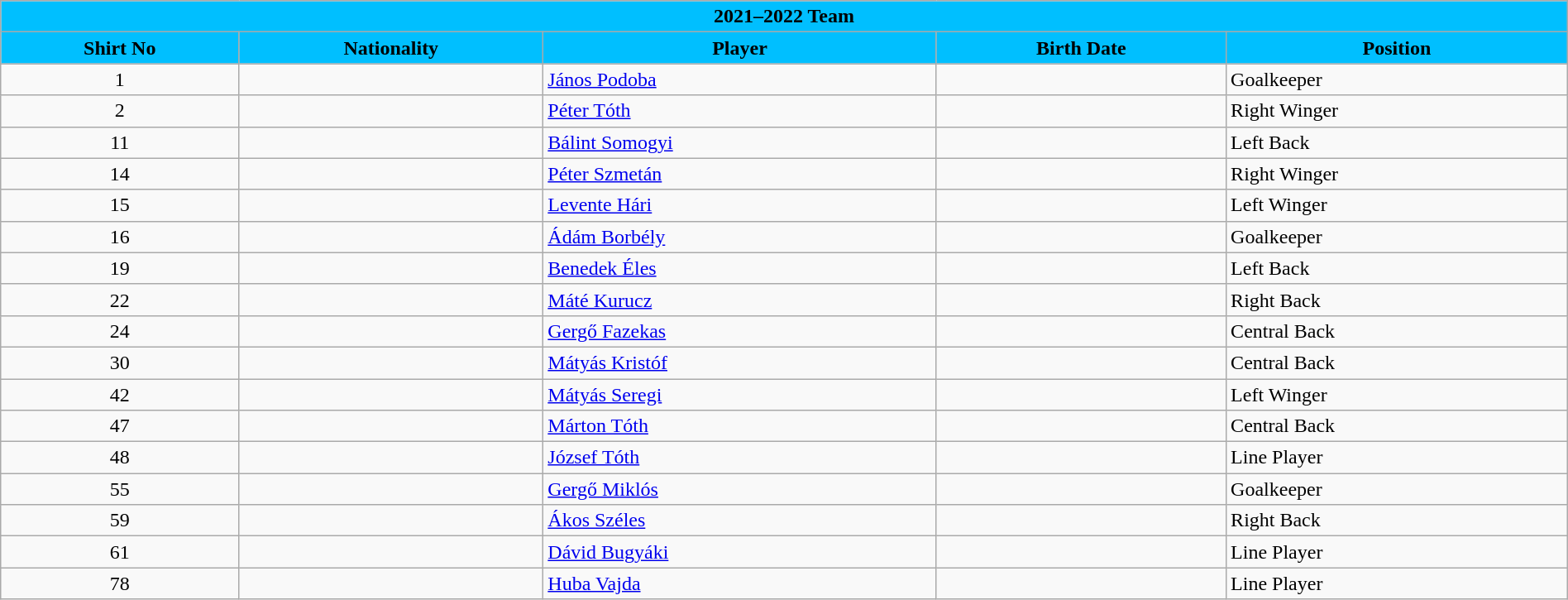<table class="wikitable collapsible collapsed" style="width:100%">
<tr>
<th colspan=5 style="background-color:#00BFFF;color:#000000;text-align:center;"> 2021–2022 Team</th>
</tr>
<tr>
<th style="color:#000000; background:#00BFFF">Shirt No</th>
<th style="color:#000000; background:#00BFFF">Nationality</th>
<th style="color:#000000; background:#00BFFF">Player</th>
<th style="color:#000000; background:#00BFFF">Birth Date</th>
<th style="color:#000000; background:#00BFFF">Position</th>
</tr>
<tr>
<td align=center>1</td>
<td></td>
<td><a href='#'>János Podoba</a></td>
<td></td>
<td>Goalkeeper</td>
</tr>
<tr>
<td align=center>2</td>
<td></td>
<td><a href='#'>Péter Tóth</a></td>
<td></td>
<td>Right Winger</td>
</tr>
<tr>
<td align=center>11</td>
<td></td>
<td><a href='#'>Bálint Somogyi</a></td>
<td></td>
<td>Left Back</td>
</tr>
<tr>
<td align=center>14</td>
<td></td>
<td><a href='#'>Péter Szmetán</a></td>
<td></td>
<td>Right Winger</td>
</tr>
<tr>
<td align=center>15</td>
<td></td>
<td><a href='#'>Levente Hári</a></td>
<td></td>
<td>Left Winger</td>
</tr>
<tr>
<td align=center>16</td>
<td></td>
<td><a href='#'>Ádám Borbély</a></td>
<td></td>
<td>Goalkeeper</td>
</tr>
<tr>
<td align=center>19</td>
<td></td>
<td><a href='#'>Benedek Éles</a></td>
<td></td>
<td>Left Back</td>
</tr>
<tr>
<td align=center>22</td>
<td></td>
<td><a href='#'>Máté Kurucz</a></td>
<td></td>
<td>Right Back</td>
</tr>
<tr>
<td align=center>24</td>
<td></td>
<td><a href='#'>Gergő Fazekas</a></td>
<td></td>
<td>Central Back</td>
</tr>
<tr>
<td align=center>30</td>
<td></td>
<td><a href='#'>Mátyás Kristóf</a></td>
<td></td>
<td>Central Back</td>
</tr>
<tr>
<td align=center>42</td>
<td></td>
<td><a href='#'>Mátyás Seregi</a></td>
<td></td>
<td>Left Winger</td>
</tr>
<tr>
<td align=center>47</td>
<td></td>
<td><a href='#'>Márton Tóth</a></td>
<td></td>
<td>Central Back</td>
</tr>
<tr>
<td align=center>48</td>
<td></td>
<td><a href='#'>József Tóth</a></td>
<td></td>
<td>Line Player</td>
</tr>
<tr>
<td align=center>55</td>
<td></td>
<td><a href='#'>Gergő Miklós</a></td>
<td></td>
<td>Goalkeeper</td>
</tr>
<tr>
<td align=center>59</td>
<td></td>
<td><a href='#'>Ákos Széles</a></td>
<td></td>
<td>Right Back</td>
</tr>
<tr>
<td align=center>61</td>
<td></td>
<td><a href='#'>Dávid Bugyáki</a></td>
<td></td>
<td>Line Player</td>
</tr>
<tr>
<td align=center>78</td>
<td></td>
<td><a href='#'>Huba Vajda</a></td>
<td></td>
<td>Line Player</td>
</tr>
</table>
